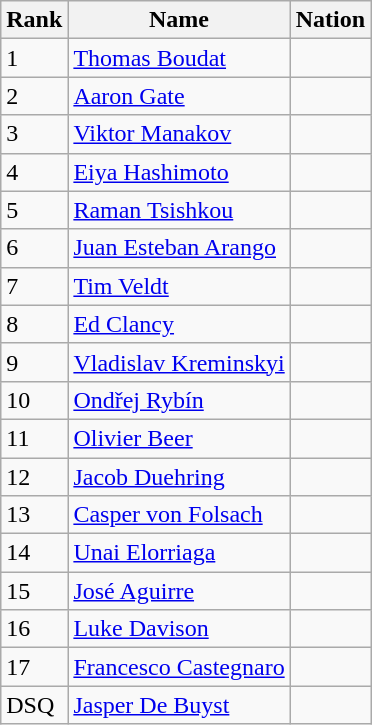<table class="wikitable sortable" style="text-align:left">
<tr>
<th>Rank</th>
<th>Name</th>
<th>Nation</th>
</tr>
<tr>
<td>1</td>
<td><a href='#'>Thomas Boudat</a></td>
<td></td>
</tr>
<tr>
<td>2</td>
<td><a href='#'>Aaron Gate</a></td>
<td></td>
</tr>
<tr>
<td>3</td>
<td><a href='#'>Viktor Manakov</a></td>
<td></td>
</tr>
<tr>
<td>4</td>
<td><a href='#'>Eiya Hashimoto</a></td>
<td></td>
</tr>
<tr>
<td>5</td>
<td><a href='#'>Raman Tsishkou</a></td>
<td></td>
</tr>
<tr>
<td>6</td>
<td><a href='#'>Juan Esteban Arango</a></td>
<td></td>
</tr>
<tr>
<td>7</td>
<td><a href='#'>Tim Veldt</a></td>
<td></td>
</tr>
<tr>
<td>8</td>
<td><a href='#'>Ed Clancy</a></td>
<td></td>
</tr>
<tr>
<td>9</td>
<td><a href='#'>Vladislav Kreminskyi</a></td>
<td></td>
</tr>
<tr>
<td>10</td>
<td><a href='#'>Ondřej Rybín</a></td>
<td></td>
</tr>
<tr>
<td>11</td>
<td><a href='#'>Olivier Beer</a></td>
<td></td>
</tr>
<tr>
<td>12</td>
<td><a href='#'>Jacob Duehring</a></td>
<td></td>
</tr>
<tr>
<td>13</td>
<td><a href='#'>Casper von Folsach</a></td>
<td></td>
</tr>
<tr>
<td>14</td>
<td><a href='#'>Unai Elorriaga</a></td>
<td></td>
</tr>
<tr>
<td>15</td>
<td><a href='#'>José Aguirre</a></td>
<td></td>
</tr>
<tr>
<td>16</td>
<td><a href='#'>Luke Davison</a></td>
<td></td>
</tr>
<tr>
<td>17</td>
<td><a href='#'>Francesco Castegnaro</a></td>
<td></td>
</tr>
<tr>
<td>DSQ</td>
<td><a href='#'>Jasper De Buyst</a></td>
<td></td>
</tr>
</table>
